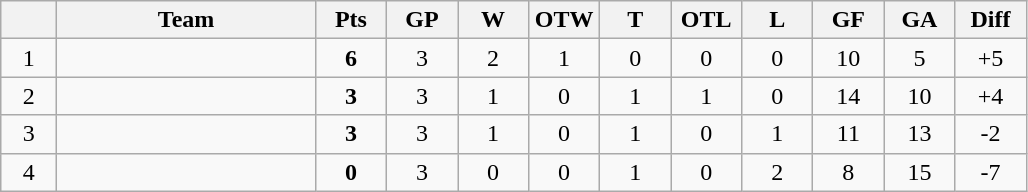<table class="wikitable" style="text-align:center;">
<tr>
<th width=30></th>
<th width=165>Team</th>
<th width=40>Pts</th>
<th width=40>GP</th>
<th width=40>W</th>
<th width=40>OTW</th>
<th width=40>T</th>
<th width=40>OTL</th>
<th width=40>L</th>
<th width=40>GF</th>
<th width=40>GA</th>
<th width=40>Diff</th>
</tr>
<tr>
<td>1</td>
<td style="text-align:left;"></td>
<td><strong>6</strong></td>
<td>3</td>
<td>2</td>
<td>1</td>
<td>0</td>
<td>0</td>
<td>0</td>
<td>10</td>
<td>5</td>
<td>+5</td>
</tr>
<tr>
<td>2</td>
<td style="text-align:left;"></td>
<td><strong>3</strong></td>
<td>3</td>
<td>1</td>
<td>0</td>
<td>1</td>
<td>1</td>
<td>0</td>
<td>14</td>
<td>10</td>
<td>+4</td>
</tr>
<tr>
<td>3</td>
<td style="text-align:left;"></td>
<td><strong>3</strong></td>
<td>3</td>
<td>1</td>
<td>0</td>
<td>1</td>
<td>0</td>
<td>1</td>
<td>11</td>
<td>13</td>
<td>-2</td>
</tr>
<tr>
<td>4</td>
<td style="text-align:left;"></td>
<td><strong>0</strong></td>
<td>3</td>
<td>0</td>
<td>0</td>
<td>1</td>
<td>0</td>
<td>2</td>
<td>8</td>
<td>15</td>
<td>-7</td>
</tr>
</table>
